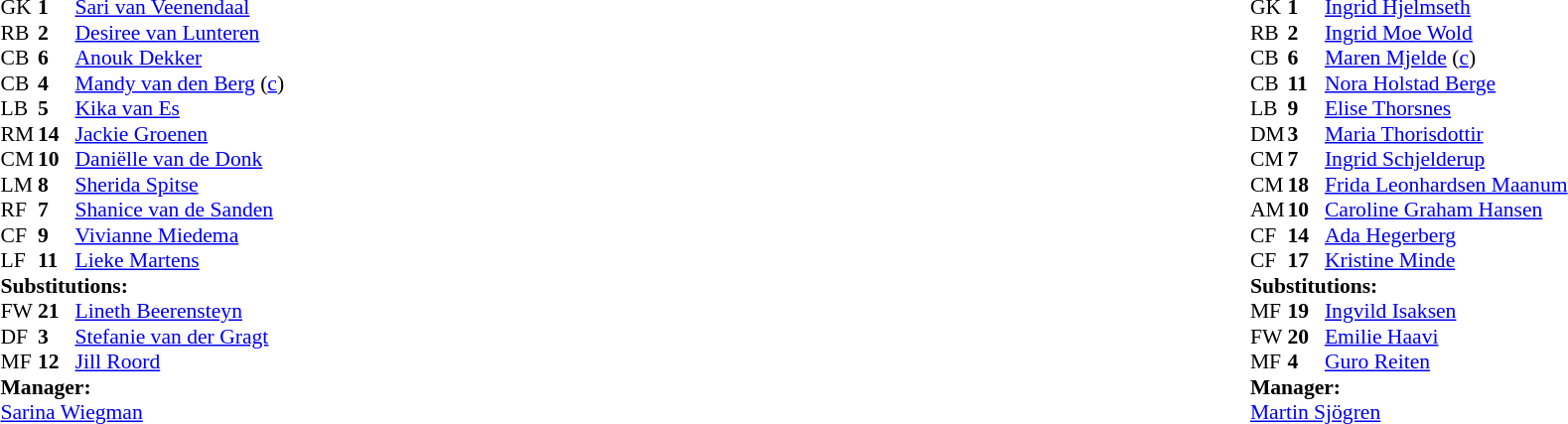<table width="100%">
<tr>
<td valign="top" width="50%"><br><table style="font-size: 90%" cellspacing="0" cellpadding="0">
<tr>
<th width="25"></th>
<th width="25"></th>
</tr>
<tr>
<td>GK</td>
<td><strong>1</strong></td>
<td><a href='#'>Sari van Veenendaal</a></td>
</tr>
<tr>
<td>RB</td>
<td><strong>2</strong></td>
<td><a href='#'>Desiree van Lunteren</a></td>
</tr>
<tr>
<td>CB</td>
<td><strong>6</strong></td>
<td><a href='#'>Anouk Dekker</a></td>
</tr>
<tr>
<td>CB</td>
<td><strong>4</strong></td>
<td><a href='#'>Mandy van den Berg</a> (<a href='#'>c</a>)</td>
<td></td>
<td></td>
</tr>
<tr>
<td>LB</td>
<td><strong>5</strong></td>
<td><a href='#'>Kika van Es</a></td>
</tr>
<tr>
<td>RM</td>
<td><strong>14</strong></td>
<td><a href='#'>Jackie Groenen</a></td>
<td></td>
</tr>
<tr>
<td>CM</td>
<td><strong>10</strong></td>
<td><a href='#'>Daniëlle van de Donk</a></td>
<td></td>
<td></td>
</tr>
<tr>
<td>LM</td>
<td><strong>8</strong></td>
<td><a href='#'>Sherida Spitse</a></td>
</tr>
<tr>
<td>RF</td>
<td><strong>7</strong></td>
<td><a href='#'>Shanice van de Sanden</a></td>
<td></td>
<td></td>
</tr>
<tr>
<td>CF</td>
<td><strong>9</strong></td>
<td><a href='#'>Vivianne Miedema</a></td>
</tr>
<tr>
<td>LF</td>
<td><strong>11</strong></td>
<td><a href='#'>Lieke Martens</a></td>
</tr>
<tr>
<td colspan=3><strong>Substitutions:</strong></td>
</tr>
<tr>
<td>FW</td>
<td><strong>21</strong></td>
<td><a href='#'>Lineth Beerensteyn</a></td>
<td></td>
<td></td>
</tr>
<tr>
<td>DF</td>
<td><strong>3</strong></td>
<td><a href='#'>Stefanie van der Gragt</a></td>
<td></td>
<td></td>
</tr>
<tr>
<td>MF</td>
<td><strong>12</strong></td>
<td><a href='#'>Jill Roord</a></td>
<td></td>
<td></td>
</tr>
<tr>
<td colspan=3><strong>Manager:</strong></td>
</tr>
<tr>
<td colspan=3><a href='#'>Sarina Wiegman</a></td>
</tr>
</table>
</td>
<td valign="top"></td>
<td valign="top" width="50%"><br><table style="font-size: 90%" cellspacing="0" cellpadding="0" align="center">
<tr>
<th width="25"></th>
<th width="25"></th>
</tr>
<tr>
<td>GK</td>
<td><strong>1</strong></td>
<td><a href='#'>Ingrid Hjelmseth</a></td>
</tr>
<tr>
<td>RB</td>
<td><strong>2</strong></td>
<td><a href='#'>Ingrid Moe Wold</a></td>
</tr>
<tr>
<td>CB</td>
<td><strong>6</strong></td>
<td><a href='#'>Maren Mjelde</a> (<a href='#'>c</a>)</td>
</tr>
<tr>
<td>CB</td>
<td><strong>11</strong></td>
<td><a href='#'>Nora Holstad Berge</a></td>
</tr>
<tr>
<td>LB</td>
<td><strong>9</strong></td>
<td><a href='#'>Elise Thorsnes</a></td>
</tr>
<tr>
<td>DM</td>
<td><strong>3</strong></td>
<td><a href='#'>Maria Thorisdottir</a></td>
</tr>
<tr>
<td>CM</td>
<td><strong>7</strong></td>
<td><a href='#'>Ingrid Schjelderup</a></td>
<td></td>
<td></td>
</tr>
<tr>
<td>CM</td>
<td><strong>18</strong></td>
<td><a href='#'>Frida Leonhardsen Maanum</a></td>
<td></td>
<td></td>
</tr>
<tr>
<td>AM</td>
<td><strong>10</strong></td>
<td><a href='#'>Caroline Graham Hansen</a></td>
</tr>
<tr>
<td>CF</td>
<td><strong>14</strong></td>
<td><a href='#'>Ada Hegerberg</a></td>
<td></td>
</tr>
<tr>
<td>CF</td>
<td><strong>17</strong></td>
<td><a href='#'>Kristine Minde</a></td>
<td></td>
<td></td>
</tr>
<tr>
<td colspan=3><strong>Substitutions:</strong></td>
</tr>
<tr>
<td>MF</td>
<td><strong>19</strong></td>
<td><a href='#'>Ingvild Isaksen</a></td>
<td></td>
<td></td>
</tr>
<tr>
<td>FW</td>
<td><strong>20</strong></td>
<td><a href='#'>Emilie Haavi</a></td>
<td></td>
<td></td>
</tr>
<tr>
<td>MF</td>
<td><strong>4</strong></td>
<td><a href='#'>Guro Reiten</a></td>
<td></td>
<td></td>
</tr>
<tr>
<td colspan=3><strong>Manager:</strong></td>
</tr>
<tr>
<td colspan=3><a href='#'>Martin Sjögren</a></td>
</tr>
</table>
</td>
</tr>
</table>
